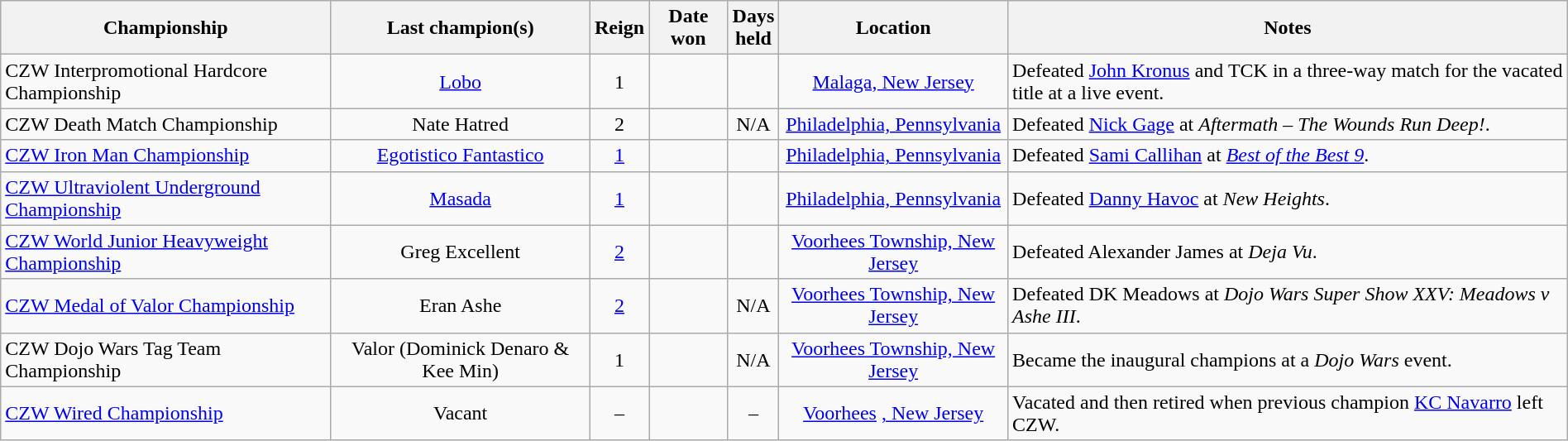<table class="wikitable"  style="width:100%; text-align:center;">
<tr>
<th 15%>Championship</th>
<th 10%>Last champion(s)</th>
<th 3%>Reign</th>
<th 5%>Date won</th>
<th 2%>Days<br>held</th>
<th 5%>Location</th>
<th 30%>Notes</th>
</tr>
<tr>
<td align="left">CZW Interpromotional Hardcore Championship</td>
<td><a href='#'>Lobo</a></td>
<td>1</td>
<td></td>
<td></td>
<td><a href='#'>Malaga, New Jersey</a></td>
<td align="left">Defeated <a href='#'>John Kronus</a> and TCK in a three-way match for the vacated title at a live event.</td>
</tr>
<tr>
<td align=left>CZW Death Match Championship</td>
<td>Nate Hatred</td>
<td>2</td>
<td></td>
<td>N/A</td>
<td><a href='#'>Philadelphia, Pennsylvania</a></td>
<td align=left>Defeated <a href='#'>Nick Gage</a> at <em>Aftermath – The Wounds Run Deep!</em>.</td>
</tr>
<tr>
<td align=left><a href='#'>CZW Iron Man Championship</a></td>
<td><a href='#'>Egotistico Fantastico</a></td>
<td><a href='#'>1</a></td>
<td></td>
<td></td>
<td><a href='#'>Philadelphia, Pennsylvania</a></td>
<td align=left>Defeated <a href='#'>Sami Callihan</a> at <em><a href='#'>Best of the Best 9</a></em>.</td>
</tr>
<tr>
<td align=left><a href='#'>CZW Ultraviolent Underground Championship</a></td>
<td><a href='#'>Masada</a></td>
<td><a href='#'>1</a></td>
<td></td>
<td></td>
<td><a href='#'>Philadelphia, Pennsylvania</a></td>
<td align=left>Defeated <a href='#'>Danny Havoc</a> at <em>New Heights</em>.</td>
</tr>
<tr>
<td align="left"><a href='#'>CZW World Junior Heavyweight Championship</a></td>
<td>Greg Excellent</td>
<td><a href='#'>2</a></td>
<td></td>
<td></td>
<td><a href='#'>Voorhees Township, New Jersey</a></td>
<td align="left">Defeated Alexander James at <em>Deja Vu</em>.</td>
</tr>
<tr>
<td align="left"><a href='#'>CZW Medal of Valor Championship</a></td>
<td>Eran Ashe</td>
<td><a href='#'>2</a></td>
<td></td>
<td>N/A</td>
<td><a href='#'>Voorhees Township, New Jersey</a></td>
<td align="left">Defeated DK Meadows at <em>Dojo Wars Super Show XXV: Meadows v Ashe III</em>.</td>
</tr>
<tr>
<td align="left">CZW Dojo Wars Tag Team Championship</td>
<td>Valor (Dominick Denaro & Kee Min)</td>
<td CZW Dojo Wars Tag Team Championship#Reigns>1</td>
<td></td>
<td>N/A</td>
<td><a href='#'>Voorhees Township, New Jersey</a></td>
<td align="left">Became the inaugural champions at a <em>Dojo Wars</em> event.</td>
</tr>
<tr>
<td align=left><a href='#'>CZW Wired Championship</a></td>
<td>Vacant</td>
<td>–</td>
<td></td>
<td>–</td>
<td><a href='#'>Voorhees</a> <a href='#'>, New Jersey</a></td>
<td align=left>Vacated and then retired when previous champion <a href='#'>KC Navarro</a> left CZW.</td>
</tr>
</table>
